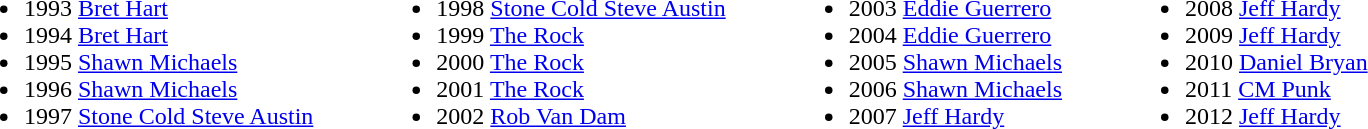<table border="0" cellpadding="2">
<tr valign="top">
<td><br><ul><li>1993	<a href='#'>Bret Hart</a></li><li>1994	<a href='#'>Bret Hart</a></li><li>1995	<a href='#'>Shawn Michaels</a></li><li>1996	<a href='#'>Shawn Michaels</a></li><li>1997	<a href='#'>Stone Cold Steve Austin</a></li></ul></td>
<td width="30"></td>
<td valign="top"><br><ul><li>1998	<a href='#'>Stone Cold Steve Austin</a></li><li>1999	<a href='#'>The Rock</a></li><li>2000	<a href='#'>The Rock</a></li><li>2001  <a href='#'>The Rock</a></li><li>2002  <a href='#'>Rob Van Dam</a></li></ul></td>
<td width="30"></td>
<td valign="top"><br><ul><li>2003  <a href='#'>Eddie Guerrero</a></li><li>2004  <a href='#'>Eddie Guerrero</a></li><li>2005  <a href='#'>Shawn Michaels</a></li><li>2006  <a href='#'>Shawn Michaels</a></li><li>2007  <a href='#'>Jeff Hardy</a></li></ul></td>
<td width="30"></td>
<td valign="top"><br><ul><li>2008  <a href='#'>Jeff Hardy</a></li><li>2009  <a href='#'>Jeff Hardy</a></li><li>2010  <a href='#'>Daniel Bryan</a></li><li>2011  <a href='#'>CM Punk</a></li><li>2012  <a href='#'>Jeff Hardy</a></li></ul></td>
</tr>
</table>
